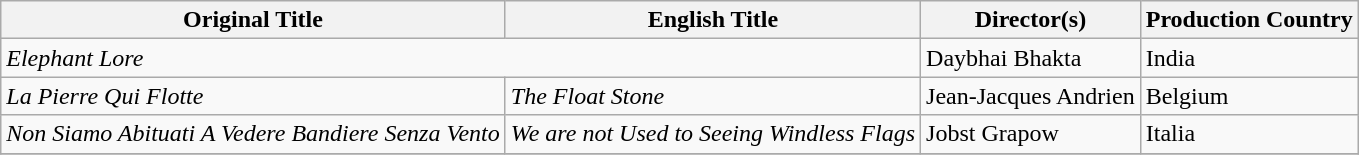<table class="wikitable">
<tr>
<th>Original Title</th>
<th>English Title</th>
<th>Director(s)</th>
<th>Production Country</th>
</tr>
<tr>
<td colspan="2"><em>Elephant Lore</em></td>
<td>Daybhai Bhakta</td>
<td>India</td>
</tr>
<tr>
<td><em>La Pierre Qui Flotte</em></td>
<td><em>The Float Stone</em></td>
<td>Jean-Jacques Andrien</td>
<td>Belgium</td>
</tr>
<tr>
<td><em>Non Siamo Abituati A Vedere Bandiere Senza Vento</em></td>
<td><em>We are not Used to Seeing Windless Flags</em></td>
<td>Jobst Grapow</td>
<td>Italia</td>
</tr>
<tr>
</tr>
</table>
